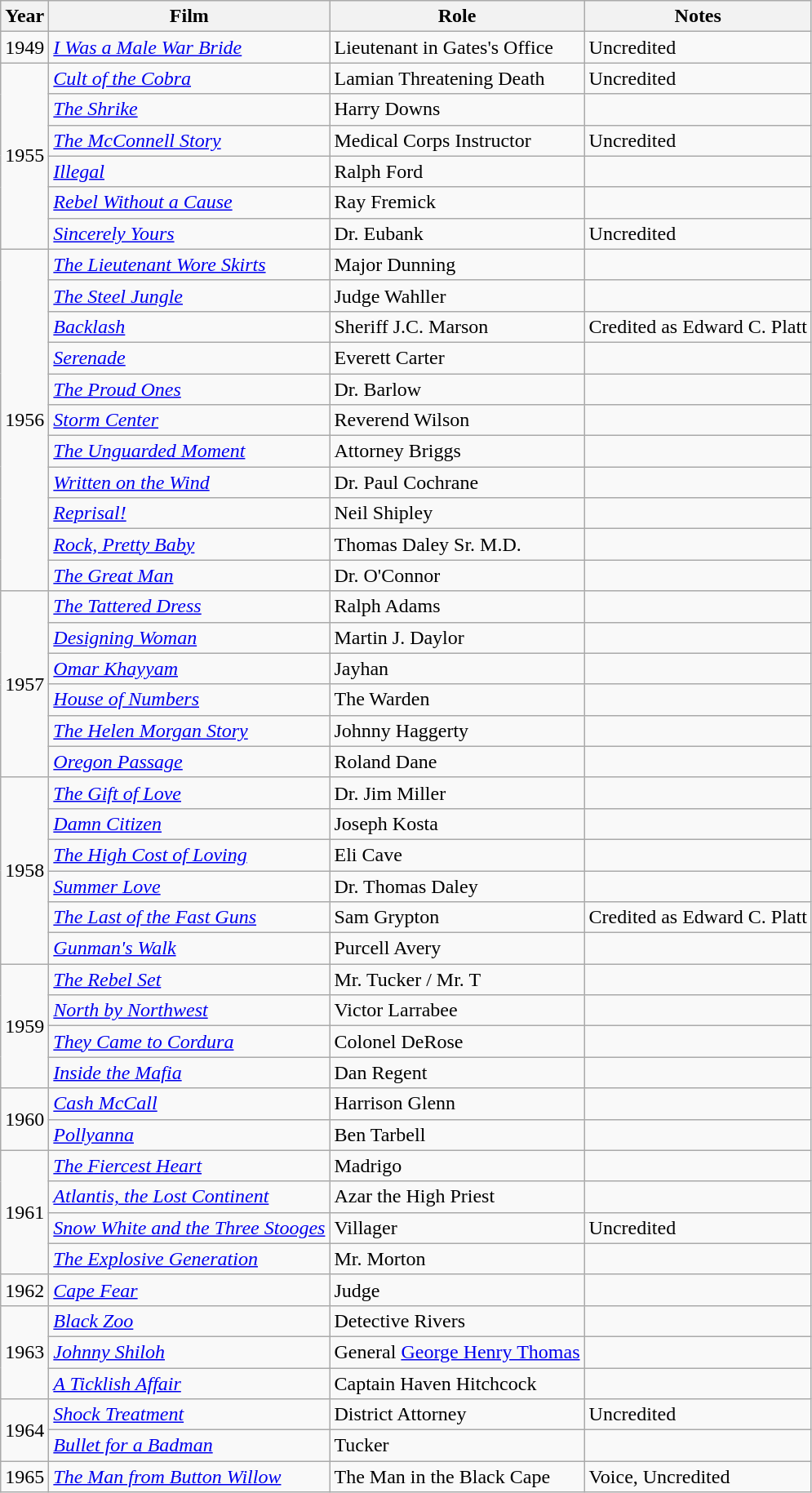<table class="wikitable">
<tr>
<th>Year</th>
<th>Film</th>
<th>Role</th>
<th>Notes</th>
</tr>
<tr>
<td>1949</td>
<td><em><a href='#'>I Was a Male War Bride</a></em></td>
<td>Lieutenant in Gates's Office</td>
<td>Uncredited</td>
</tr>
<tr>
<td rowspan=6>1955</td>
<td><em><a href='#'>Cult of the Cobra</a></em></td>
<td>Lamian Threatening Death</td>
<td>Uncredited</td>
</tr>
<tr>
<td><em><a href='#'>The Shrike</a></em></td>
<td>Harry Downs</td>
<td></td>
</tr>
<tr>
<td><em><a href='#'>The McConnell Story</a></em></td>
<td>Medical Corps Instructor</td>
<td>Uncredited</td>
</tr>
<tr>
<td><em><a href='#'>Illegal</a></em></td>
<td>Ralph Ford</td>
<td></td>
</tr>
<tr>
<td><em><a href='#'>Rebel Without a Cause</a></em></td>
<td>Ray Fremick</td>
<td></td>
</tr>
<tr>
<td><em><a href='#'>Sincerely Yours</a></em></td>
<td>Dr. Eubank</td>
<td>Uncredited</td>
</tr>
<tr>
<td rowspan=11>1956</td>
<td><em><a href='#'>The Lieutenant Wore Skirts</a></em></td>
<td>Major Dunning</td>
<td></td>
</tr>
<tr>
<td><em><a href='#'>The Steel Jungle</a></em></td>
<td>Judge Wahller</td>
<td></td>
</tr>
<tr>
<td><em><a href='#'>Backlash</a></em></td>
<td>Sheriff J.C. Marson</td>
<td>Credited as Edward C. Platt</td>
</tr>
<tr>
<td><em><a href='#'>Serenade</a></em></td>
<td>Everett Carter</td>
<td></td>
</tr>
<tr>
<td><em><a href='#'>The Proud Ones</a></em></td>
<td>Dr. Barlow</td>
<td></td>
</tr>
<tr>
<td><em><a href='#'>Storm Center</a></em></td>
<td>Reverend Wilson</td>
<td></td>
</tr>
<tr>
<td><em><a href='#'>The Unguarded Moment</a></em></td>
<td>Attorney Briggs</td>
<td></td>
</tr>
<tr>
<td><em><a href='#'>Written on the Wind</a></em></td>
<td>Dr. Paul Cochrane</td>
<td></td>
</tr>
<tr>
<td><em><a href='#'>Reprisal!</a></em></td>
<td>Neil Shipley</td>
<td></td>
</tr>
<tr>
<td><em><a href='#'>Rock, Pretty Baby</a></em></td>
<td>Thomas Daley Sr. M.D.</td>
<td></td>
</tr>
<tr>
<td><em><a href='#'>The Great Man</a></em></td>
<td>Dr. O'Connor</td>
<td></td>
</tr>
<tr>
<td rowspan=6>1957</td>
<td><em><a href='#'>The Tattered Dress</a></em></td>
<td>Ralph Adams</td>
<td></td>
</tr>
<tr>
<td><em><a href='#'>Designing Woman</a></em></td>
<td>Martin J. Daylor</td>
<td></td>
</tr>
<tr>
<td><em><a href='#'>Omar Khayyam</a></em></td>
<td>Jayhan</td>
<td></td>
</tr>
<tr>
<td><em><a href='#'>House of Numbers</a></em></td>
<td>The Warden</td>
<td></td>
</tr>
<tr>
<td><em><a href='#'>The Helen Morgan Story</a></em></td>
<td>Johnny Haggerty</td>
<td></td>
</tr>
<tr>
<td><em><a href='#'>Oregon Passage</a></em></td>
<td>Roland Dane</td>
<td></td>
</tr>
<tr>
<td rowspan=6>1958</td>
<td><em><a href='#'>The Gift of Love</a></em></td>
<td>Dr. Jim Miller</td>
<td></td>
</tr>
<tr>
<td><em><a href='#'>Damn Citizen</a></em></td>
<td>Joseph Kosta</td>
<td></td>
</tr>
<tr>
<td><em><a href='#'>The High Cost of Loving</a></em></td>
<td>Eli Cave</td>
<td></td>
</tr>
<tr>
<td><em><a href='#'>Summer Love</a></em></td>
<td>Dr. Thomas Daley</td>
<td></td>
</tr>
<tr>
<td><em><a href='#'>The Last of the Fast Guns</a></em></td>
<td>Sam Grypton</td>
<td>Credited as Edward C. Platt</td>
</tr>
<tr>
<td><em><a href='#'>Gunman's Walk</a></em></td>
<td>Purcell Avery</td>
<td></td>
</tr>
<tr>
<td rowspan=4>1959</td>
<td><em><a href='#'>The Rebel Set</a></em></td>
<td>Mr. Tucker / Mr. T</td>
<td></td>
</tr>
<tr>
<td><em><a href='#'>North by Northwest</a></em></td>
<td>Victor Larrabee</td>
<td></td>
</tr>
<tr>
<td><em><a href='#'>They Came to Cordura</a></em></td>
<td>Colonel DeRose</td>
<td></td>
</tr>
<tr>
<td><em><a href='#'>Inside the Mafia</a></em></td>
<td>Dan Regent</td>
<td></td>
</tr>
<tr>
<td rowspan=2>1960</td>
<td><em><a href='#'>Cash McCall</a></em></td>
<td>Harrison Glenn</td>
<td></td>
</tr>
<tr>
<td><em><a href='#'>Pollyanna</a></em></td>
<td>Ben Tarbell</td>
<td></td>
</tr>
<tr>
<td rowspan=4>1961</td>
<td><em><a href='#'>The Fiercest Heart</a></em></td>
<td>Madrigo</td>
<td></td>
</tr>
<tr>
<td><em><a href='#'>Atlantis, the Lost Continent</a></em></td>
<td>Azar the High Priest</td>
<td></td>
</tr>
<tr>
<td><em><a href='#'>Snow White and the Three Stooges</a></em></td>
<td>Villager</td>
<td>Uncredited</td>
</tr>
<tr>
<td><em><a href='#'>The Explosive Generation</a></em></td>
<td>Mr. Morton</td>
<td></td>
</tr>
<tr>
<td>1962</td>
<td><em><a href='#'>Cape Fear</a></em></td>
<td>Judge</td>
<td></td>
</tr>
<tr>
<td rowspan=3>1963</td>
<td><em><a href='#'>Black Zoo</a></em></td>
<td>Detective Rivers</td>
<td></td>
</tr>
<tr>
<td><em><a href='#'>Johnny Shiloh</a></em></td>
<td>General <a href='#'>George Henry Thomas</a></td>
<td></td>
</tr>
<tr>
<td><em><a href='#'>A Ticklish Affair</a></em></td>
<td>Captain Haven Hitchcock</td>
<td></td>
</tr>
<tr>
<td rowspan=2>1964</td>
<td><em><a href='#'>Shock Treatment</a></em></td>
<td>District Attorney</td>
<td>Uncredited</td>
</tr>
<tr>
<td><em><a href='#'>Bullet for a Badman</a></em></td>
<td>Tucker</td>
<td></td>
</tr>
<tr>
<td>1965</td>
<td><em><a href='#'>The Man from Button Willow</a></em></td>
<td>The Man in the Black Cape</td>
<td>Voice, Uncredited</td>
</tr>
</table>
